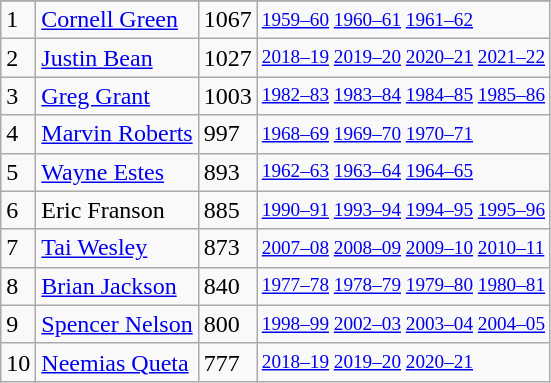<table class="wikitable">
<tr>
</tr>
<tr>
<td>1</td>
<td><a href='#'>Cornell Green</a></td>
<td>1067</td>
<td style="font-size:80%;"><a href='#'>1959–60</a> <a href='#'>1960–61</a> <a href='#'>1961–62</a></td>
</tr>
<tr>
<td>2</td>
<td><a href='#'>Justin Bean</a></td>
<td>1027</td>
<td style="font-size:80%;"><a href='#'>2018–19</a> <a href='#'>2019–20</a> <a href='#'>2020–21</a> <a href='#'>2021–22</a></td>
</tr>
<tr>
<td>3</td>
<td><a href='#'>Greg Grant</a></td>
<td>1003</td>
<td style="font-size:80%;"><a href='#'>1982–83</a> <a href='#'>1983–84</a> <a href='#'>1984–85</a> <a href='#'>1985–86</a></td>
</tr>
<tr>
<td>4</td>
<td><a href='#'>Marvin Roberts</a></td>
<td>997</td>
<td style="font-size:80%;"><a href='#'>1968–69</a> <a href='#'>1969–70</a> <a href='#'>1970–71</a></td>
</tr>
<tr>
<td>5</td>
<td><a href='#'>Wayne Estes</a></td>
<td>893</td>
<td style="font-size:80%;"><a href='#'>1962–63</a> <a href='#'>1963–64</a> <a href='#'>1964–65</a></td>
</tr>
<tr>
<td>6</td>
<td>Eric Franson</td>
<td>885</td>
<td style="font-size:80%;"><a href='#'>1990–91</a> <a href='#'>1993–94</a> <a href='#'>1994–95</a> <a href='#'>1995–96</a></td>
</tr>
<tr>
<td>7</td>
<td><a href='#'>Tai Wesley</a></td>
<td>873</td>
<td style="font-size:80%;"><a href='#'>2007–08</a> <a href='#'>2008–09</a> <a href='#'>2009–10</a> <a href='#'>2010–11</a></td>
</tr>
<tr>
<td>8</td>
<td><a href='#'>Brian Jackson</a></td>
<td>840</td>
<td style="font-size:80%;"><a href='#'>1977–78</a> <a href='#'>1978–79</a> <a href='#'>1979–80</a> <a href='#'>1980–81</a></td>
</tr>
<tr>
<td>9</td>
<td><a href='#'>Spencer Nelson</a></td>
<td>800</td>
<td style="font-size:80%;"><a href='#'>1998–99</a> <a href='#'>2002–03</a> <a href='#'>2003–04</a> <a href='#'>2004–05</a></td>
</tr>
<tr>
<td>10</td>
<td><a href='#'>Neemias Queta</a></td>
<td>777</td>
<td style="font-size:80%;"><a href='#'>2018–19</a> <a href='#'>2019–20</a> <a href='#'>2020–21</a></td>
</tr>
</table>
